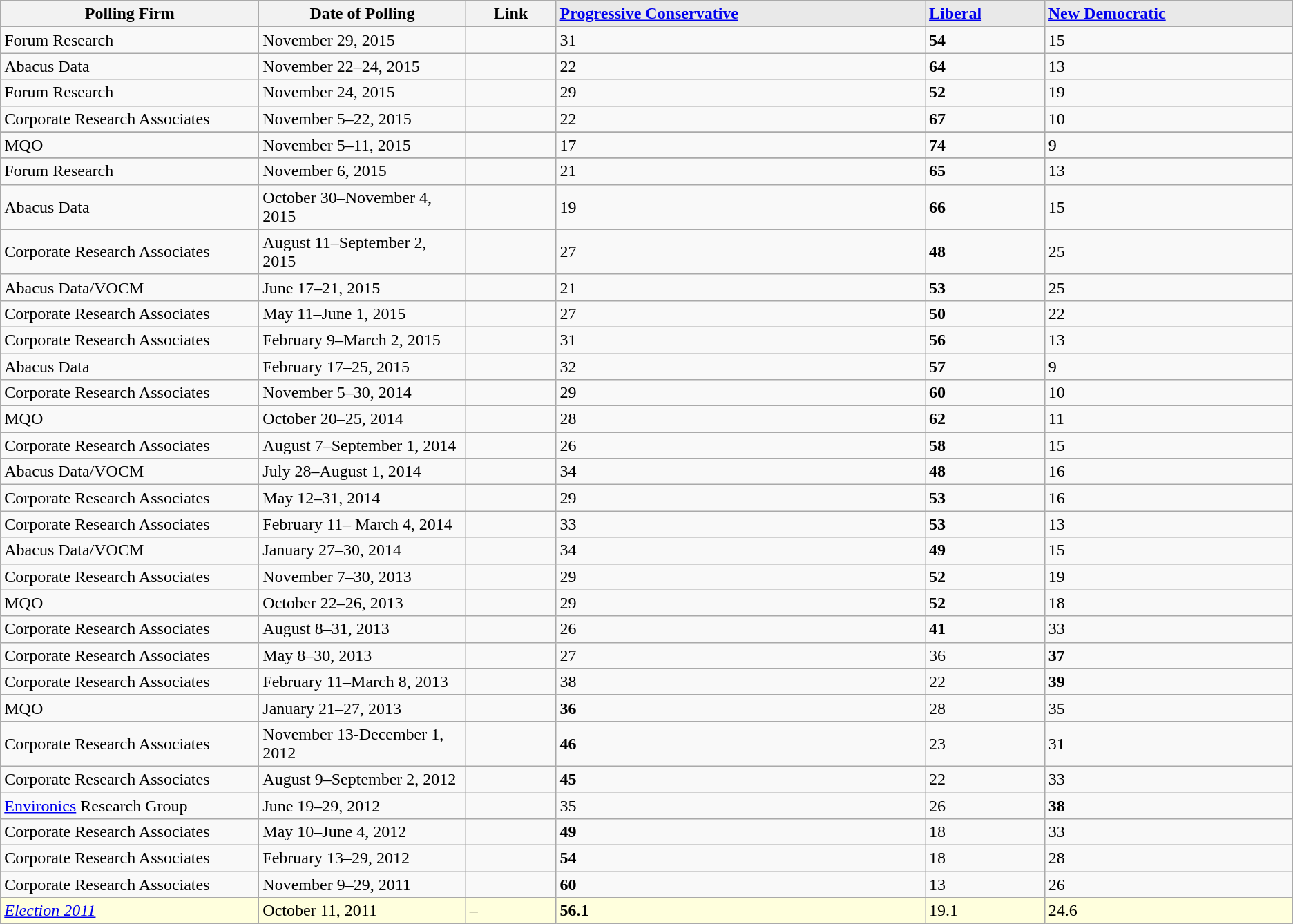<table class="wikitable sortable">
<tr style="background:#e9e9e9;">
<th width=20%>Polling Firm</th>
<th width=16%>Date of Polling</th>
<th style="width:7%;" class="unsortable">Link</th>
<td><strong><a href='#'><span>Progressive Conservative</span></a></strong></td>
<td><strong><a href='#'>Liberal</a></strong></td>
<td><strong><a href='#'>New Democratic</a></strong></td>
</tr>
<tr>
<td>Forum Research</td>
<td>November 29, 2015</td>
<td></td>
<td>31</td>
<td><strong>54</strong></td>
<td>15</td>
</tr>
<tr>
<td>Abacus Data</td>
<td>November 22–24, 2015</td>
<td></td>
<td>22</td>
<td><strong>64</strong></td>
<td>13</td>
</tr>
<tr>
<td>Forum Research</td>
<td>November 24, 2015</td>
<td></td>
<td>29</td>
<td><strong>52</strong></td>
<td>19</td>
</tr>
<tr>
<td>Corporate Research Associates</td>
<td>November 5–22, 2015</td>
<td></td>
<td>22</td>
<td><strong>67</strong></td>
<td>10</td>
</tr>
<tr>
</tr>
<tr>
<td>MQO</td>
<td>November 5–11, 2015</td>
<td></td>
<td>17</td>
<td><strong>74</strong></td>
<td>9</td>
</tr>
<tr>
</tr>
<tr>
<td>Forum Research</td>
<td>November 6, 2015</td>
<td></td>
<td>21</td>
<td><strong>65</strong></td>
<td>13</td>
</tr>
<tr>
<td>Abacus Data</td>
<td>October 30–November 4, 2015</td>
<td></td>
<td>19</td>
<td><strong>66</strong></td>
<td>15</td>
</tr>
<tr>
<td>Corporate Research Associates</td>
<td>August 11–September 2, 2015</td>
<td></td>
<td>27</td>
<td><strong>48</strong></td>
<td>25</td>
</tr>
<tr>
<td>Abacus Data/VOCM</td>
<td>June 17–21, 2015</td>
<td></td>
<td>21</td>
<td><strong>53</strong></td>
<td>25</td>
</tr>
<tr>
<td>Corporate Research Associates</td>
<td>May 11–June 1, 2015</td>
<td></td>
<td>27</td>
<td><strong>50</strong></td>
<td>22</td>
</tr>
<tr>
<td>Corporate Research Associates</td>
<td>February 9–March 2, 2015</td>
<td></td>
<td>31</td>
<td><strong>56</strong></td>
<td>13</td>
</tr>
<tr>
<td>Abacus Data</td>
<td>February 17–25, 2015</td>
<td></td>
<td>32</td>
<td><strong>57</strong></td>
<td>9</td>
</tr>
<tr>
<td>Corporate Research Associates</td>
<td>November 5–30, 2014</td>
<td></td>
<td>29</td>
<td><strong>60</strong></td>
<td>10</td>
</tr>
<tr>
<td>MQO</td>
<td>October 20–25, 2014</td>
<td></td>
<td>28</td>
<td><strong>62</strong></td>
<td>11</td>
</tr>
<tr>
</tr>
<tr>
<td>Corporate Research Associates</td>
<td>August 7–September 1, 2014</td>
<td></td>
<td>26</td>
<td><strong>58</strong></td>
<td>15</td>
</tr>
<tr>
<td>Abacus Data/VOCM</td>
<td>July 28–August 1, 2014</td>
<td></td>
<td>34</td>
<td><strong>48</strong></td>
<td>16</td>
</tr>
<tr>
<td>Corporate Research Associates</td>
<td>May 12–31, 2014</td>
<td></td>
<td>29</td>
<td><strong>53</strong></td>
<td>16</td>
</tr>
<tr>
<td>Corporate Research Associates</td>
<td>February 11– March 4, 2014</td>
<td></td>
<td>33</td>
<td><strong>53</strong></td>
<td>13</td>
</tr>
<tr>
<td>Abacus Data/VOCM</td>
<td>January 27–30, 2014</td>
<td></td>
<td>34</td>
<td><strong>49</strong></td>
<td>15</td>
</tr>
<tr>
<td>Corporate Research Associates</td>
<td>November 7–30, 2013</td>
<td></td>
<td>29</td>
<td><strong>52</strong></td>
<td>19</td>
</tr>
<tr>
<td>MQO</td>
<td>October 22–26, 2013</td>
<td></td>
<td>29</td>
<td><strong>52</strong></td>
<td>18</td>
</tr>
<tr>
<td>Corporate Research Associates</td>
<td>August 8–31, 2013</td>
<td></td>
<td>26</td>
<td><strong>41</strong></td>
<td>33</td>
</tr>
<tr>
<td>Corporate Research Associates</td>
<td>May 8–30, 2013</td>
<td></td>
<td>27</td>
<td>36</td>
<td><strong>37</strong></td>
</tr>
<tr>
<td>Corporate Research Associates</td>
<td>February 11–March 8, 2013</td>
<td></td>
<td>38</td>
<td>22</td>
<td><strong>39</strong></td>
</tr>
<tr>
<td>MQO</td>
<td>January 21–27, 2013</td>
<td></td>
<td><strong>36</strong></td>
<td>28</td>
<td>35</td>
</tr>
<tr>
<td>Corporate Research Associates</td>
<td>November 13-December 1, 2012</td>
<td></td>
<td><strong>46</strong></td>
<td>23</td>
<td>31</td>
</tr>
<tr>
<td>Corporate Research Associates</td>
<td>August 9–September 2, 2012</td>
<td></td>
<td><strong>45</strong></td>
<td>22</td>
<td>33</td>
</tr>
<tr>
<td><a href='#'>Environics</a> Research Group</td>
<td>June 19–29, 2012</td>
<td></td>
<td>35</td>
<td>26</td>
<td><strong>38</strong></td>
</tr>
<tr>
<td>Corporate Research Associates</td>
<td>May 10–June 4, 2012</td>
<td></td>
<td><strong>49</strong></td>
<td>18</td>
<td>33</td>
</tr>
<tr>
<td>Corporate Research Associates</td>
<td>February 13–29, 2012</td>
<td></td>
<td><strong>54</strong></td>
<td>18</td>
<td>28</td>
</tr>
<tr>
<td>Corporate Research Associates</td>
<td>November 9–29, 2011</td>
<td></td>
<td><strong>60</strong></td>
<td>13</td>
<td>26</td>
</tr>
<tr>
<td style="background:#ffd;"><em><a href='#'>Election 2011</a></em></td>
<td style="background:#ffd;">October 11, 2011</td>
<td style="background:#ffd;">–</td>
<td style="background:#ffd;"><strong>56.1</strong></td>
<td style="background:#ffd;">19.1</td>
<td style="background:#ffd;">24.6</td>
</tr>
</table>
